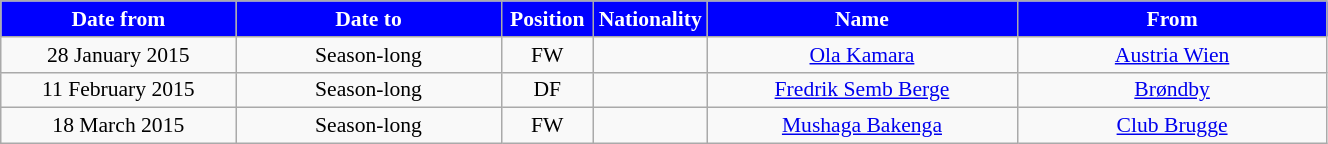<table class="wikitable"  style="text-align:center; font-size:90%; ">
<tr>
<th style="background:#00f; color:white; width:150px;">Date from</th>
<th style="background:#00f; color:white; width:170px;">Date to</th>
<th style="background:#00f; color:white; width:55px;">Position</th>
<th style="background:#00f; color:white; width:55px;">Nationality</th>
<th style="background:#00f; color:white; width:200px;">Name</th>
<th style="background:#00f; color:white; width:200px;">From</th>
</tr>
<tr>
<td>28 January 2015</td>
<td>Season-long</td>
<td>FW</td>
<td></td>
<td><a href='#'>Ola Kamara</a></td>
<td> <a href='#'>Austria Wien</a></td>
</tr>
<tr>
<td>11 February 2015</td>
<td>Season-long</td>
<td>DF</td>
<td></td>
<td><a href='#'>Fredrik Semb Berge</a></td>
<td> <a href='#'>Brøndby</a></td>
</tr>
<tr>
<td>18 March 2015</td>
<td>Season-long</td>
<td>FW</td>
<td></td>
<td><a href='#'>Mushaga Bakenga</a></td>
<td> <a href='#'>Club Brugge</a></td>
</tr>
</table>
